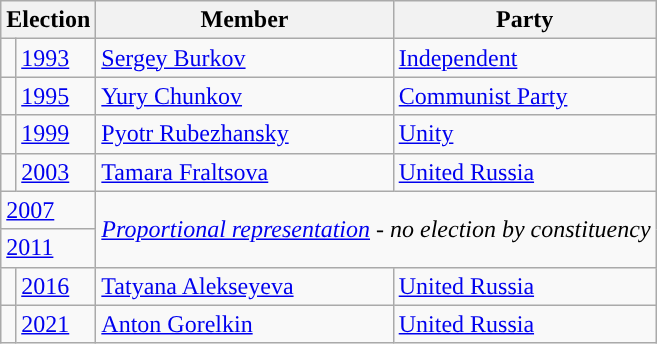<table class="wikitable">
<tr>
<th colspan="2">Election</th>
<th>Member</th>
<th>Party</th>
</tr>
<tr>
<td style="background-color:"></td>
<td><a href='#'>1993</a></td>
<td><a href='#'>Sergey Burkov</a></td>
<td><a href='#'>Independent</a></td>
</tr>
<tr>
<td style="background-color:"></td>
<td><a href='#'>1995</a></td>
<td><a href='#'>Yury Chunkov</a></td>
<td><a href='#'>Communist Party</a></td>
</tr>
<tr>
<td style="background-color:"></td>
<td><a href='#'>1999</a></td>
<td><a href='#'>Pyotr Rubezhansky</a></td>
<td><a href='#'>Unity</a></td>
</tr>
<tr>
<td style="background-color:"></td>
<td><a href='#'>2003</a></td>
<td><a href='#'>Tamara Fraltsova</a></td>
<td><a href='#'>United Russia</a></td>
</tr>
<tr>
<td colspan=2><a href='#'>2007</a></td>
<td colspan=2 rowspan=2><em><a href='#'>Proportional representation</a> - no election by constituency</em></td>
</tr>
<tr>
<td colspan=2><a href='#'>2011</a></td>
</tr>
<tr>
<td style="background-color: "></td>
<td><a href='#'>2016</a></td>
<td><a href='#'>Tatyana Alekseyeva</a></td>
<td><a href='#'>United Russia</a></td>
</tr>
<tr>
<td style="background-color: "></td>
<td><a href='#'>2021</a></td>
<td><a href='#'>Anton Gorelkin</a></td>
<td><a href='#'>United Russia</a></td>
</tr>
</table>
